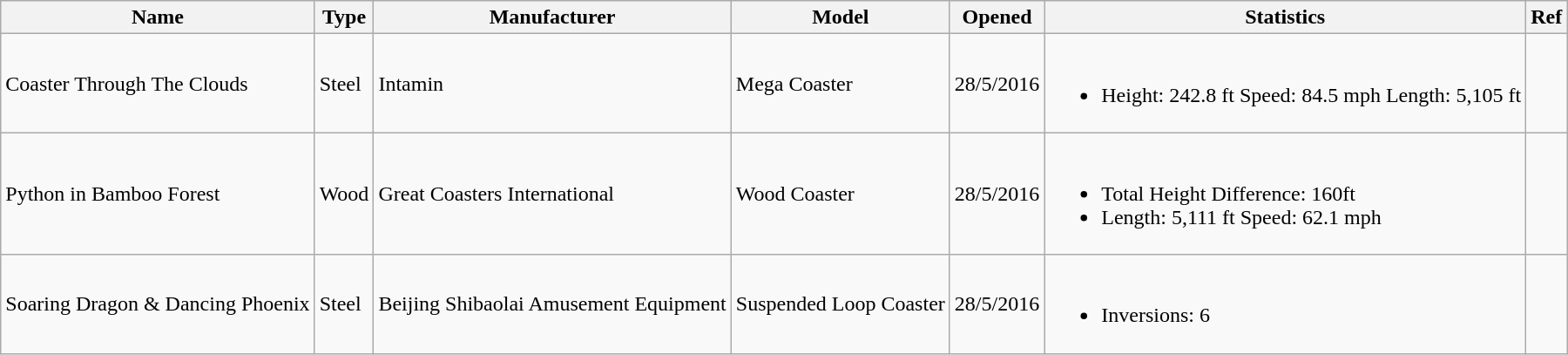<table class="wikitable">
<tr>
<th>Name</th>
<th>Type</th>
<th>Manufacturer</th>
<th>Model</th>
<th>Opened</th>
<th>Statistics</th>
<th>Ref</th>
</tr>
<tr>
<td>Coaster Through The Clouds</td>
<td>Steel</td>
<td>Intamin</td>
<td>Mega Coaster</td>
<td>28/5/2016</td>
<td><br><ul><li>Height: 242.8 ft Speed: 84.5 mph Length: 5,105 ft</li></ul></td>
<td></td>
</tr>
<tr>
<td>Python in Bamboo Forest</td>
<td>Wood</td>
<td>Great Coasters International</td>
<td>Wood Coaster</td>
<td>28/5/2016</td>
<td><br><ul><li>Total Height Difference: 160ft</li><li>Length: 5,111 ft Speed: 62.1 mph</li></ul></td>
<td></td>
</tr>
<tr>
<td>Soaring Dragon & Dancing Phoenix</td>
<td>Steel</td>
<td>Beijing Shibaolai Amusement Equipment</td>
<td>Suspended Loop Coaster</td>
<td>28/5/2016</td>
<td><br><ul><li>Inversions: 6</li></ul></td>
<td></td>
</tr>
</table>
